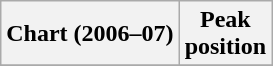<table class="wikitable plainrowheaders" style="text-align:center">
<tr>
<th scope="col">Chart (2006–07)</th>
<th scope="col">Peak<br> position</th>
</tr>
<tr>
</tr>
</table>
